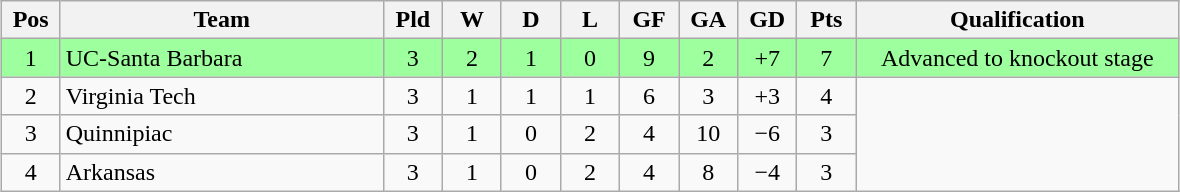<table class="wikitable" style="text-align:center; margin: 1em auto">
<tr>
<th style="width:2em">Pos</th>
<th style="width:13em">Team</th>
<th style="width:2em">Pld</th>
<th style="width:2em">W</th>
<th style="width:2em">D</th>
<th style="width:2em">L</th>
<th style="width:2em">GF</th>
<th style="width:2em">GA</th>
<th style="width:2em">GD</th>
<th style="width:2em">Pts</th>
<th style="width:13em">Qualification</th>
</tr>
<tr bgcolor="#9eff9e">
<td>1</td>
<td style="text-align:left">UC-Santa Barbara</td>
<td>3</td>
<td>2</td>
<td>1</td>
<td>0</td>
<td>9</td>
<td>2</td>
<td>+7</td>
<td>7</td>
<td>Advanced to knockout stage</td>
</tr>
<tr>
<td>2</td>
<td style="text-align:left">Virginia Tech</td>
<td>3</td>
<td>1</td>
<td>1</td>
<td>1</td>
<td>6</td>
<td>3</td>
<td>+3</td>
<td>4</td>
<td rowspan="3"></td>
</tr>
<tr>
<td>3</td>
<td style="text-align:left">Quinnipiac</td>
<td>3</td>
<td>1</td>
<td>0</td>
<td>2</td>
<td>4</td>
<td>10</td>
<td>−6</td>
<td>3</td>
</tr>
<tr>
<td>4</td>
<td style="text-align:left">Arkansas</td>
<td>3</td>
<td>1</td>
<td>0</td>
<td>2</td>
<td>4</td>
<td>8</td>
<td>−4</td>
<td>3</td>
</tr>
</table>
